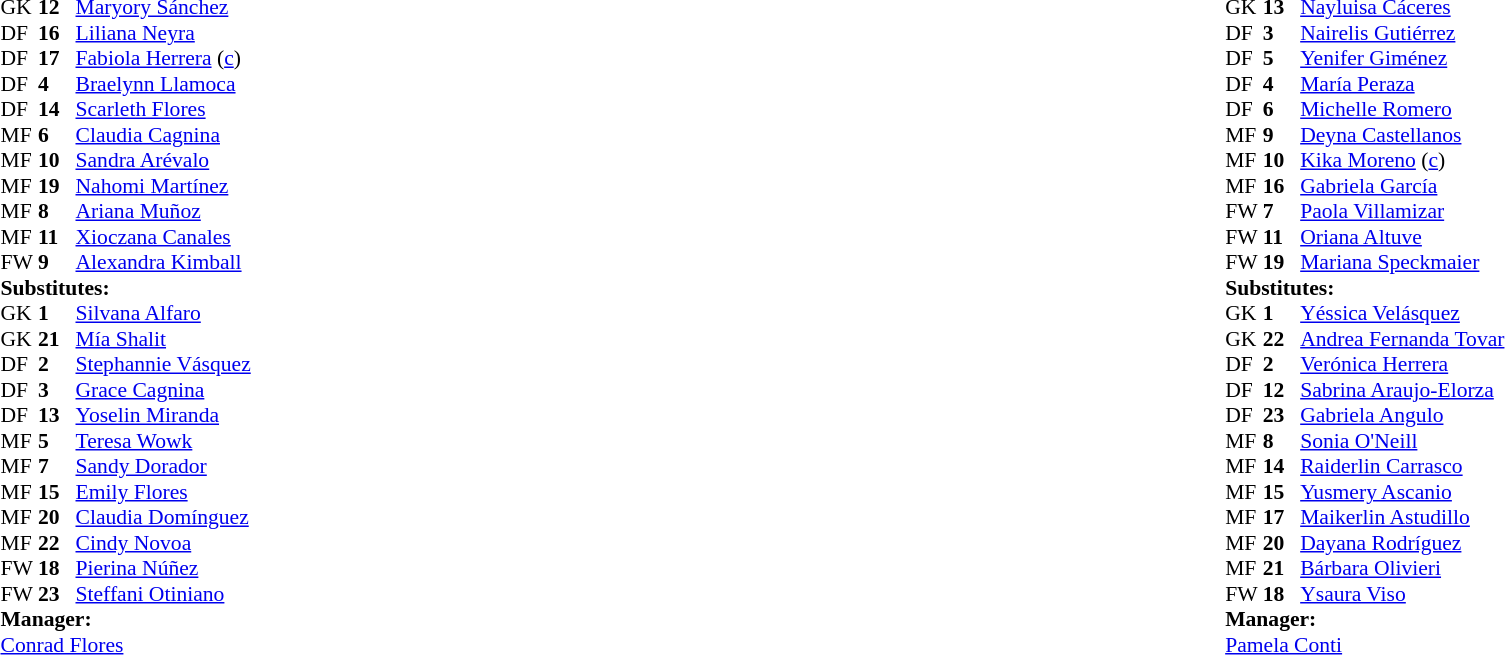<table width="100%">
<tr>
<td style="vertical-align:top; width:40%"><br><table style="font-size: 90%" cellspacing="0" cellpadding="0">
<tr>
<th width=25></th>
<th width=25></th>
</tr>
<tr>
<td>GK</td>
<td><strong>12</strong></td>
<td><a href='#'>Maryory Sánchez</a></td>
</tr>
<tr>
<td>DF</td>
<td><strong>16</strong></td>
<td><a href='#'>Liliana Neyra</a></td>
<td></td>
<td></td>
</tr>
<tr>
<td>DF</td>
<td><strong>17</strong></td>
<td><a href='#'>Fabiola Herrera</a> (<a href='#'>c</a>)</td>
<td></td>
<td></td>
</tr>
<tr>
<td>DF</td>
<td><strong>4</strong></td>
<td><a href='#'>Braelynn Llamoca</a></td>
</tr>
<tr>
<td>DF</td>
<td><strong>14</strong></td>
<td><a href='#'>Scarleth Flores</a></td>
</tr>
<tr>
<td>MF</td>
<td><strong>6</strong></td>
<td><a href='#'>Claudia Cagnina</a></td>
</tr>
<tr>
<td>MF</td>
<td><strong>10</strong></td>
<td><a href='#'>Sandra Arévalo</a></td>
<td></td>
<td></td>
</tr>
<tr>
<td>MF</td>
<td><strong>19</strong></td>
<td><a href='#'>Nahomi Martínez</a></td>
</tr>
<tr>
<td>MF</td>
<td><strong>8</strong></td>
<td><a href='#'>Ariana Muñoz</a></td>
<td></td>
<td></td>
</tr>
<tr>
<td>MF</td>
<td><strong>11</strong></td>
<td><a href='#'>Xioczana Canales</a></td>
<td></td>
<td></td>
</tr>
<tr>
<td>FW</td>
<td><strong>9</strong></td>
<td><a href='#'>Alexandra Kimball</a></td>
</tr>
<tr>
<td colspan=3><strong>Substitutes:</strong></td>
</tr>
<tr>
<td>GK</td>
<td><strong>1</strong></td>
<td><a href='#'>Silvana Alfaro</a></td>
</tr>
<tr>
<td>GK</td>
<td><strong>21</strong></td>
<td><a href='#'>Mía Shalit</a></td>
</tr>
<tr>
<td>DF</td>
<td><strong>2</strong></td>
<td><a href='#'>Stephannie Vásquez</a></td>
<td></td>
<td></td>
</tr>
<tr>
<td>DF</td>
<td><strong>3</strong></td>
<td><a href='#'>Grace Cagnina</a></td>
</tr>
<tr>
<td>DF</td>
<td><strong>13</strong></td>
<td><a href='#'>Yoselin Miranda</a></td>
</tr>
<tr>
<td>MF</td>
<td><strong>5</strong></td>
<td><a href='#'>Teresa Wowk</a></td>
</tr>
<tr>
<td>MF</td>
<td><strong>7</strong></td>
<td><a href='#'>Sandy Dorador</a></td>
<td></td>
<td></td>
</tr>
<tr>
<td>MF</td>
<td><strong>15</strong></td>
<td><a href='#'>Emily Flores</a></td>
<td></td>
<td></td>
</tr>
<tr>
<td>MF</td>
<td><strong>20</strong></td>
<td><a href='#'>Claudia Domínguez</a></td>
<td></td>
<td></td>
</tr>
<tr>
<td>MF</td>
<td><strong>22</strong></td>
<td><a href='#'>Cindy Novoa</a></td>
</tr>
<tr>
<td>FW</td>
<td><strong>18</strong></td>
<td><a href='#'>Pierina Núñez</a></td>
<td></td>
<td></td>
</tr>
<tr>
<td>FW</td>
<td><strong>23</strong></td>
<td><a href='#'>Steffani Otiniano</a></td>
</tr>
<tr>
<td colspan=3><strong>Manager:</strong></td>
</tr>
<tr>
<td colspan="4"><a href='#'>Conrad Flores</a></td>
</tr>
</table>
</td>
<td style="vertical-align:top; width:50%"><br><table cellspacing="0" cellpadding="0" style="font-size:90%; margin:auto">
<tr>
<th width=25></th>
<th width=25></th>
</tr>
<tr>
<td>GK</td>
<td><strong>13</strong></td>
<td><a href='#'>Nayluisa Cáceres</a></td>
</tr>
<tr>
<td>DF</td>
<td><strong>3</strong></td>
<td><a href='#'>Nairelis Gutiérrez</a></td>
</tr>
<tr>
<td>DF</td>
<td><strong>5</strong></td>
<td><a href='#'>Yenifer Giménez</a></td>
</tr>
<tr>
<td>DF</td>
<td><strong>4</strong></td>
<td><a href='#'>María Peraza</a></td>
</tr>
<tr>
<td>DF</td>
<td><strong>6</strong></td>
<td><a href='#'>Michelle Romero</a></td>
<td></td>
<td></td>
</tr>
<tr>
<td>MF</td>
<td><strong>9</strong></td>
<td><a href='#'>Deyna Castellanos</a></td>
<td></td>
<td></td>
</tr>
<tr>
<td>MF</td>
<td><strong>10</strong></td>
<td><a href='#'>Kika Moreno</a> (<a href='#'>c</a>)</td>
<td></td>
<td></td>
</tr>
<tr>
<td>MF</td>
<td><strong>16</strong></td>
<td><a href='#'>Gabriela García</a></td>
</tr>
<tr>
<td>FW</td>
<td><strong>7</strong></td>
<td><a href='#'>Paola Villamizar</a></td>
<td></td>
<td></td>
</tr>
<tr>
<td>FW</td>
<td><strong>11</strong></td>
<td><a href='#'>Oriana Altuve</a></td>
</tr>
<tr>
<td>FW</td>
<td><strong>19</strong></td>
<td><a href='#'>Mariana Speckmaier</a></td>
<td></td>
<td></td>
</tr>
<tr>
<td colspan=3><strong>Substitutes:</strong></td>
</tr>
<tr>
<td>GK</td>
<td><strong>1</strong></td>
<td><a href='#'>Yéssica Velásquez</a></td>
</tr>
<tr>
<td>GK</td>
<td><strong>22</strong></td>
<td><a href='#'>Andrea Fernanda Tovar</a></td>
</tr>
<tr>
<td>DF</td>
<td><strong>2</strong></td>
<td><a href='#'>Verónica Herrera</a></td>
</tr>
<tr>
<td>DF</td>
<td><strong>12</strong></td>
<td><a href='#'>Sabrina Araujo-Elorza</a></td>
</tr>
<tr>
<td>DF</td>
<td><strong>23</strong></td>
<td><a href='#'>Gabriela Angulo</a></td>
</tr>
<tr>
<td>MF</td>
<td><strong>8</strong></td>
<td><a href='#'>Sonia O'Neill</a></td>
</tr>
<tr>
<td>MF</td>
<td><strong>14</strong></td>
<td><a href='#'>Raiderlin Carrasco</a></td>
<td></td>
<td></td>
</tr>
<tr>
<td>MF</td>
<td><strong>15</strong></td>
<td><a href='#'>Yusmery Ascanio</a></td>
</tr>
<tr>
<td>MF</td>
<td><strong>17</strong></td>
<td><a href='#'>Maikerlin Astudillo</a></td>
<td></td>
<td></td>
</tr>
<tr>
<td>MF</td>
<td><strong>20</strong></td>
<td><a href='#'>Dayana Rodríguez</a></td>
<td></td>
<td></td>
</tr>
<tr>
<td>MF</td>
<td><strong>21</strong></td>
<td><a href='#'>Bárbara Olivieri</a></td>
<td></td>
<td></td>
</tr>
<tr>
<td>FW</td>
<td><strong>18</strong></td>
<td><a href='#'>Ysaura Viso</a></td>
<td></td>
<td></td>
</tr>
<tr>
<td colspan=3><strong>Manager:</strong></td>
</tr>
<tr>
<td colspan="4"> <a href='#'>Pamela Conti</a></td>
</tr>
</table>
</td>
</tr>
</table>
